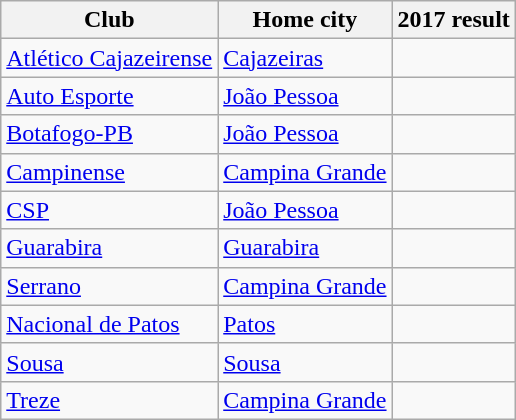<table class="wikitable sortable">
<tr>
<th>Club</th>
<th>Home city</th>
<th>2017 result</th>
</tr>
<tr>
<td><a href='#'>Atlético Cajazeirense</a></td>
<td><a href='#'>Cajazeiras</a></td>
<td></td>
</tr>
<tr>
<td><a href='#'>Auto Esporte</a></td>
<td><a href='#'>João Pessoa</a></td>
<td></td>
</tr>
<tr>
<td><a href='#'>Botafogo-PB</a></td>
<td><a href='#'>João Pessoa</a></td>
<td></td>
</tr>
<tr>
<td><a href='#'>Campinense</a></td>
<td><a href='#'>Campina Grande</a></td>
<td></td>
</tr>
<tr>
<td><a href='#'>CSP</a></td>
<td><a href='#'>João Pessoa</a></td>
<td></td>
</tr>
<tr>
<td><a href='#'>Guarabira</a></td>
<td><a href='#'>Guarabira</a></td>
<td></td>
</tr>
<tr>
<td><a href='#'>Serrano</a></td>
<td><a href='#'>Campina Grande</a></td>
<td></td>
</tr>
<tr>
<td><a href='#'>Nacional de Patos</a></td>
<td><a href='#'>Patos</a></td>
<td></td>
</tr>
<tr>
<td><a href='#'>Sousa</a></td>
<td><a href='#'>Sousa</a></td>
<td></td>
</tr>
<tr>
<td><a href='#'>Treze</a></td>
<td><a href='#'>Campina Grande</a></td>
<td></td>
</tr>
</table>
